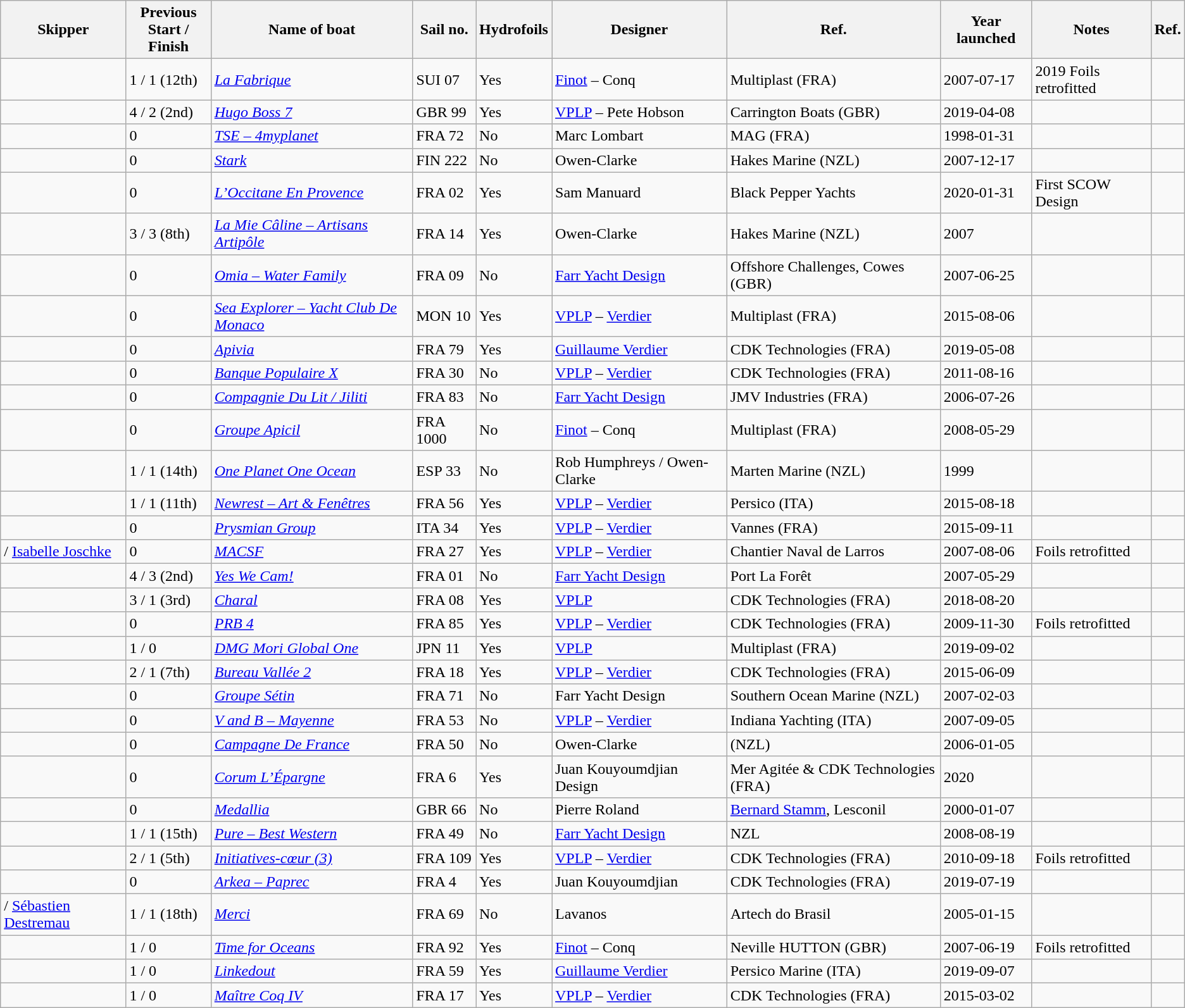<table class="wikitable sortable">
<tr>
<th>Skipper</th>
<th>Previous<br>Start / Finish</th>
<th>Name of boat</th>
<th>Sail no.</th>
<th>Hydrofoils</th>
<th>Designer</th>
<th>Ref.</th>
<th>Year launched</th>
<th>Notes</th>
<th>Ref.</th>
</tr>
<tr>
<td></td>
<td>1 / 1 (12th)</td>
<td><em><a href='#'>La Fabrique</a></em></td>
<td>SUI 07</td>
<td>Yes</td>
<td><a href='#'>Finot</a> – Conq</td>
<td>Multiplast (FRA)</td>
<td>2007-07-17</td>
<td>2019 Foils retrofitted</td>
<td></td>
</tr>
<tr>
<td></td>
<td>4 / 2 (2nd)</td>
<td><em><a href='#'>Hugo Boss 7</a></em></td>
<td>GBR 99</td>
<td>Yes</td>
<td><a href='#'>VPLP</a> – Pete Hobson</td>
<td>Carrington Boats (GBR)</td>
<td>2019-04-08</td>
<td></td>
<td></td>
</tr>
<tr>
<td></td>
<td>0</td>
<td><em><a href='#'>TSE – 4myplanet</a></em></td>
<td>FRA 72</td>
<td>No</td>
<td>Marc Lombart</td>
<td>MAG (FRA)</td>
<td>1998-01-31</td>
<td></td>
<td></td>
</tr>
<tr>
<td></td>
<td>0</td>
<td><em><a href='#'>Stark</a></em></td>
<td>FIN 222</td>
<td>No</td>
<td>Owen-Clarke</td>
<td>Hakes Marine (NZL)</td>
<td>2007-12-17</td>
<td></td>
<td></td>
</tr>
<tr>
<td></td>
<td>0</td>
<td><em><a href='#'>L’Occitane En Provence</a></em></td>
<td>FRA 02</td>
<td>Yes</td>
<td>Sam Manuard</td>
<td>Black Pepper Yachts</td>
<td>2020-01-31</td>
<td>First SCOW Design</td>
<td></td>
</tr>
<tr>
<td></td>
<td>3 / 3 (8th)</td>
<td><em><a href='#'>La Mie Câline – Artisans Artipôle</a></em></td>
<td>FRA 14</td>
<td>Yes</td>
<td>Owen-Clarke</td>
<td>Hakes Marine (NZL)</td>
<td>2007</td>
<td></td>
<td></td>
</tr>
<tr>
<td></td>
<td>0</td>
<td><em><a href='#'>Omia – Water Family</a></em></td>
<td>FRA 09</td>
<td>No</td>
<td><a href='#'>Farr Yacht Design</a></td>
<td>Offshore Challenges, Cowes (GBR)</td>
<td>2007-06-25</td>
<td></td>
<td></td>
</tr>
<tr>
<td></td>
<td>0</td>
<td><em><a href='#'>Sea Explorer – Yacht Club De Monaco</a></em></td>
<td>MON 10</td>
<td>Yes</td>
<td><a href='#'>VPLP</a> – <a href='#'>Verdier</a></td>
<td>Multiplast (FRA)</td>
<td>2015-08-06</td>
<td></td>
<td></td>
</tr>
<tr>
<td></td>
<td>0</td>
<td><em><a href='#'>Apivia</a></em></td>
<td>FRA 79</td>
<td>Yes</td>
<td><a href='#'>Guillaume Verdier</a></td>
<td>CDK Technologies (FRA)</td>
<td>2019-05-08</td>
<td></td>
<td></td>
</tr>
<tr>
<td></td>
<td>0</td>
<td><em><a href='#'>Banque Populaire X</a></em></td>
<td>FRA 30</td>
<td>No</td>
<td><a href='#'>VPLP</a> – <a href='#'>Verdier</a></td>
<td>CDK Technologies (FRA)</td>
<td>2011-08-16</td>
<td></td>
<td></td>
</tr>
<tr>
<td></td>
<td>0</td>
<td><a href='#'><em>Compagnie Du Lit / Jiliti</em></a></td>
<td>FRA 83</td>
<td>No</td>
<td><a href='#'>Farr Yacht Design</a></td>
<td>JMV Industries (FRA)</td>
<td>2006-07-26</td>
<td></td>
<td></td>
</tr>
<tr>
<td></td>
<td>0</td>
<td><em><a href='#'>Groupe Apicil</a></em></td>
<td>FRA 1000</td>
<td>No</td>
<td><a href='#'>Finot</a> – Conq</td>
<td>Multiplast (FRA)</td>
<td>2008-05-29</td>
<td></td>
<td></td>
</tr>
<tr>
<td></td>
<td>1 / 1 (14th)</td>
<td><em><a href='#'>One Planet One Ocean</a></em></td>
<td>ESP 33</td>
<td>No</td>
<td>Rob Humphreys / Owen-Clarke</td>
<td>Marten Marine (NZL)</td>
<td>1999</td>
<td></td>
<td></td>
</tr>
<tr>
<td></td>
<td>1 / 1 (11th)</td>
<td><em><a href='#'>Newrest – Art & Fenêtres</a></em></td>
<td>FRA 56</td>
<td>Yes</td>
<td><a href='#'>VPLP</a> – <a href='#'>Verdier</a></td>
<td>Persico (ITA)</td>
<td>2015-08-18</td>
<td></td>
<td></td>
</tr>
<tr>
<td></td>
<td>0</td>
<td><em><a href='#'>Prysmian Group</a></em></td>
<td>ITA 34</td>
<td>Yes</td>
<td><a href='#'>VPLP</a> – <a href='#'>Verdier</a></td>
<td>Vannes (FRA)</td>
<td>2015-09-11</td>
<td></td>
<td></td>
</tr>
<tr>
<td>/ <a href='#'>Isabelle Joschke</a></td>
<td>0</td>
<td><em><a href='#'>MACSF</a></em></td>
<td>FRA 27</td>
<td>Yes</td>
<td><a href='#'>VPLP</a> – <a href='#'>Verdier</a></td>
<td>Chantier Naval de Larros</td>
<td>2007-08-06</td>
<td>Foils retrofitted</td>
<td></td>
</tr>
<tr>
<td></td>
<td>4 / 3 (2nd)</td>
<td><em><a href='#'>Yes We Cam!</a></em></td>
<td>FRA 01</td>
<td>No</td>
<td><a href='#'>Farr Yacht Design</a></td>
<td>Port La Forêt</td>
<td>2007-05-29</td>
<td></td>
<td></td>
</tr>
<tr>
<td></td>
<td>3 / 1 (3rd)</td>
<td><em><a href='#'>Charal</a></em></td>
<td>FRA 08</td>
<td>Yes</td>
<td><a href='#'>VPLP</a></td>
<td>CDK Technologies (FRA)</td>
<td>2018-08-20</td>
<td></td>
<td></td>
</tr>
<tr>
<td></td>
<td>0</td>
<td><em><a href='#'>PRB 4</a></em></td>
<td>FRA 85</td>
<td>Yes</td>
<td><a href='#'>VPLP</a> – <a href='#'>Verdier</a></td>
<td>CDK Technologies (FRA)</td>
<td>2009-11-30</td>
<td>Foils retrofitted</td>
<td></td>
</tr>
<tr>
<td></td>
<td>1 / 0</td>
<td><em><a href='#'>DMG Mori Global One</a></em></td>
<td>JPN 11</td>
<td>Yes</td>
<td><a href='#'>VPLP</a></td>
<td>Multiplast (FRA)</td>
<td>2019-09-02</td>
<td></td>
<td></td>
</tr>
<tr>
<td></td>
<td>2 / 1 (7th)</td>
<td><em><a href='#'>Bureau Vallée 2</a></em></td>
<td>FRA 18</td>
<td>Yes</td>
<td><a href='#'>VPLP</a> – <a href='#'>Verdier</a></td>
<td>CDK Technologies (FRA)</td>
<td>2015-06-09</td>
<td></td>
<td></td>
</tr>
<tr>
<td></td>
<td>0</td>
<td><em><a href='#'>Groupe Sétin</a></em></td>
<td>FRA 71</td>
<td>No</td>
<td>Farr Yacht Design</td>
<td>Southern Ocean Marine (NZL)</td>
<td>2007-02-03</td>
<td></td>
<td></td>
</tr>
<tr>
<td></td>
<td>0</td>
<td><em><a href='#'>V and B – Mayenne</a></em></td>
<td>FRA 53</td>
<td>No</td>
<td><a href='#'>VPLP</a> – <a href='#'>Verdier</a></td>
<td>Indiana Yachting (ITA)</td>
<td>2007-09-05</td>
<td></td>
<td></td>
</tr>
<tr>
<td></td>
<td>0</td>
<td><em><a href='#'>Campagne De France</a></em></td>
<td>FRA 50</td>
<td>No</td>
<td>Owen-Clarke</td>
<td>(NZL)</td>
<td>2006-01-05</td>
<td></td>
<td></td>
</tr>
<tr>
<td></td>
<td>0</td>
<td><em><a href='#'>Corum L’Épargne</a></em></td>
<td>FRA 6</td>
<td>Yes</td>
<td>Juan Kouyoumdjian Design</td>
<td>Mer Agitée & CDK Technologies (FRA)</td>
<td>2020</td>
<td></td>
<td></td>
</tr>
<tr>
<td></td>
<td>0</td>
<td><em><a href='#'>Medallia</a></em></td>
<td>GBR 66</td>
<td>No</td>
<td>Pierre Roland</td>
<td><a href='#'>Bernard Stamm</a>, Lesconil</td>
<td>2000-01-07</td>
<td></td>
<td></td>
</tr>
<tr>
<td></td>
<td>1 / 1 (15th)</td>
<td><em><a href='#'>Pure – Best Western</a></em></td>
<td>FRA 49</td>
<td>No</td>
<td><a href='#'>Farr Yacht Design</a></td>
<td>NZL</td>
<td>2008-08-19</td>
<td></td>
<td></td>
</tr>
<tr>
<td></td>
<td>2 / 1 (5th)</td>
<td><em><a href='#'>Initiatives-cœur (3)</a></em></td>
<td>FRA 109</td>
<td>Yes</td>
<td><a href='#'>VPLP</a> – <a href='#'>Verdier</a></td>
<td>CDK Technologies (FRA)</td>
<td>2010-09-18</td>
<td>Foils retrofitted</td>
<td></td>
</tr>
<tr>
<td></td>
<td>0</td>
<td><em><a href='#'>Arkea – Paprec</a></em></td>
<td>FRA 4</td>
<td>Yes</td>
<td>Juan Kouyoumdjian</td>
<td>CDK Technologies (FRA)</td>
<td>2019-07-19</td>
<td></td>
<td></td>
</tr>
<tr>
<td>/ <a href='#'>Sébastien Destremau</a></td>
<td>1 / 1 (18th)</td>
<td><em><a href='#'>Merci</a></em></td>
<td>FRA 69</td>
<td>No</td>
<td>Lavanos</td>
<td>Artech do Brasil</td>
<td>2005-01-15</td>
<td></td>
<td></td>
</tr>
<tr>
<td></td>
<td>1 / 0</td>
<td><em><a href='#'>Time for Oceans</a></em></td>
<td>FRA 92</td>
<td>Yes</td>
<td><a href='#'>Finot</a> – Conq</td>
<td>Neville HUTTON (GBR)</td>
<td>2007-06-19</td>
<td>Foils retrofitted</td>
<td></td>
</tr>
<tr>
<td></td>
<td>1 / 0</td>
<td><em><a href='#'>Linkedout</a></em></td>
<td>FRA 59</td>
<td>Yes</td>
<td><a href='#'>Guillaume Verdier</a></td>
<td>Persico Marine (ITA)</td>
<td>2019-09-07</td>
<td></td>
<td></td>
</tr>
<tr>
<td></td>
<td>1 / 0</td>
<td><em><a href='#'>Maître Coq IV</a></em></td>
<td>FRA 17</td>
<td>Yes</td>
<td><a href='#'>VPLP</a> – <a href='#'>Verdier</a></td>
<td>CDK Technologies (FRA)</td>
<td>2015-03-02</td>
<td></td>
<td></td>
</tr>
</table>
